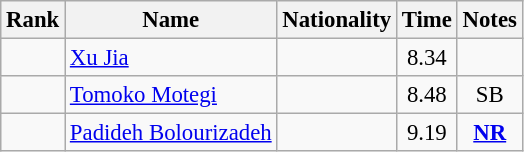<table class="wikitable sortable" style="text-align:center;font-size:95%">
<tr>
<th>Rank</th>
<th>Name</th>
<th>Nationality</th>
<th>Time</th>
<th>Notes</th>
</tr>
<tr>
<td></td>
<td style="text-align:left;"><a href='#'>Xu Jia</a></td>
<td style="text-align:left;"></td>
<td>8.34</td>
<td></td>
</tr>
<tr>
<td></td>
<td style="text-align:left;"><a href='#'>Tomoko Motegi</a></td>
<td style="text-align:left;"></td>
<td>8.48</td>
<td>SB</td>
</tr>
<tr>
<td></td>
<td style="text-align:left;"><a href='#'>Padideh Bolourizadeh</a></td>
<td style="text-align:left;"></td>
<td>9.19</td>
<td><strong><a href='#'>NR</a></strong></td>
</tr>
</table>
